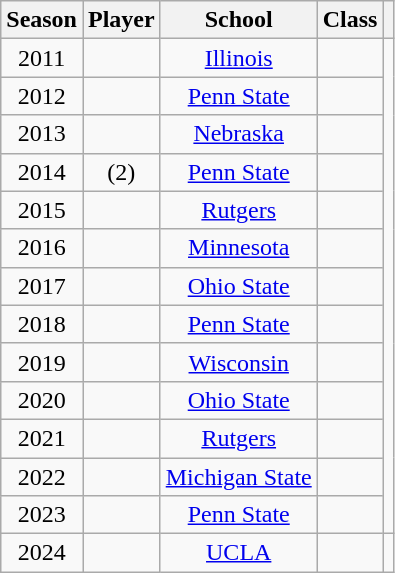<table class="wikitable sortable" style="text-align: center;">
<tr>
<th>Season</th>
<th>Player</th>
<th>School</th>
<th>Class</th>
<th class="unsortable"></th>
</tr>
<tr>
<td>2011</td>
<td></td>
<td><a href='#'>Illinois</a></td>
<td></td>
<td rowspan=13></td>
</tr>
<tr>
<td>2012</td>
<td></td>
<td><a href='#'>Penn State</a></td>
<td></td>
</tr>
<tr>
<td>2013</td>
<td></td>
<td><a href='#'>Nebraska</a></td>
<td></td>
</tr>
<tr>
<td>2014</td>
<td> (2)</td>
<td><a href='#'>Penn State</a></td>
<td></td>
</tr>
<tr>
<td>2015</td>
<td></td>
<td><a href='#'>Rutgers</a></td>
<td></td>
</tr>
<tr>
<td>2016</td>
<td></td>
<td><a href='#'>Minnesota</a></td>
<td></td>
</tr>
<tr>
<td>2017</td>
<td></td>
<td><a href='#'>Ohio State</a></td>
<td></td>
</tr>
<tr>
<td>2018</td>
<td></td>
<td><a href='#'>Penn State</a></td>
<td></td>
</tr>
<tr>
<td>2019</td>
<td></td>
<td><a href='#'>Wisconsin</a></td>
<td></td>
</tr>
<tr>
<td>2020</td>
<td></td>
<td><a href='#'>Ohio State</a></td>
<td></td>
</tr>
<tr>
<td>2021</td>
<td></td>
<td><a href='#'>Rutgers</a></td>
<td></td>
</tr>
<tr>
<td>2022</td>
<td></td>
<td><a href='#'>Michigan State</a></td>
<td></td>
</tr>
<tr>
<td>2023</td>
<td></td>
<td><a href='#'>Penn State</a></td>
<td></td>
</tr>
<tr>
<td>2024</td>
<td></td>
<td><a href='#'>UCLA</a></td>
<td></td>
<td></td>
</tr>
</table>
